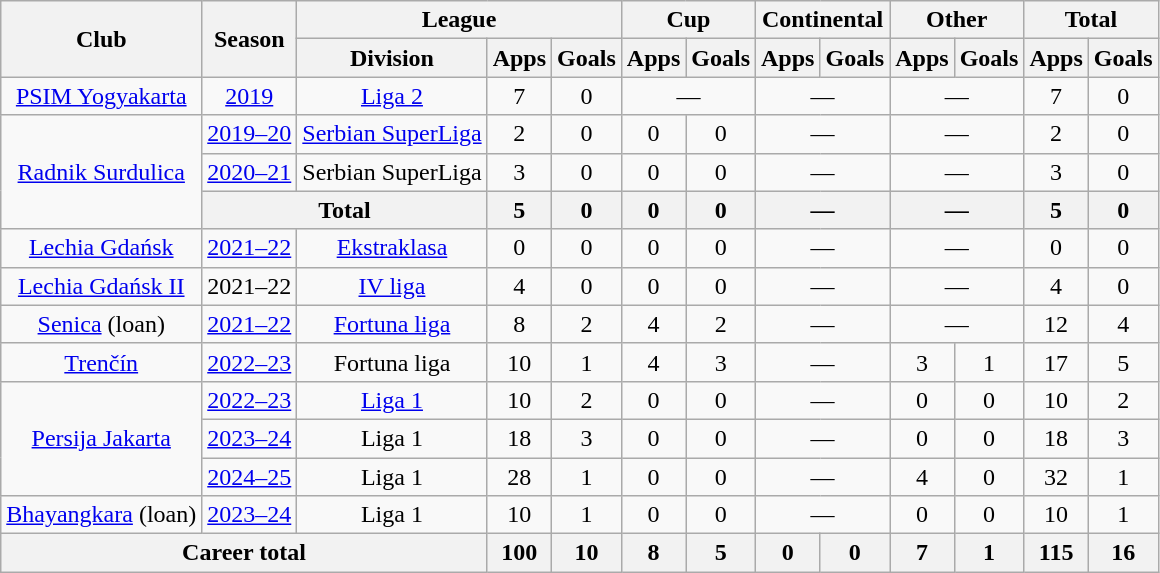<table class="wikitable" style="text-align:center">
<tr>
<th rowspan="2">Club</th>
<th rowspan="2">Season</th>
<th colspan="3">League</th>
<th colspan="2">Cup</th>
<th colspan="2">Continental</th>
<th colspan="2">Other</th>
<th colspan="2">Total</th>
</tr>
<tr>
<th>Division</th>
<th>Apps</th>
<th>Goals</th>
<th>Apps</th>
<th>Goals</th>
<th>Apps</th>
<th>Goals</th>
<th>Apps</th>
<th>Goals</th>
<th>Apps</th>
<th>Goals</th>
</tr>
<tr>
<td><a href='#'>PSIM Yogyakarta</a></td>
<td><a href='#'>2019</a></td>
<td><a href='#'>Liga 2</a></td>
<td>7</td>
<td>0</td>
<td colspan="2">—</td>
<td colspan="2">—</td>
<td colspan="2">—</td>
<td>7</td>
<td>0</td>
</tr>
<tr>
<td rowspan="3" valign="center"><a href='#'>Radnik Surdulica</a></td>
<td><a href='#'>2019–20</a></td>
<td rowspan="1" valign="center"><a href='#'>Serbian SuperLiga</a></td>
<td>2</td>
<td>0</td>
<td>0</td>
<td>0</td>
<td colspan="2">—</td>
<td colspan="2">—</td>
<td>2</td>
<td>0</td>
</tr>
<tr>
<td><a href='#'>2020–21</a></td>
<td rowspan="1" valign="center">Serbian SuperLiga</td>
<td>3</td>
<td>0</td>
<td>0</td>
<td>0</td>
<td colspan="2">—</td>
<td colspan="2">—</td>
<td>3</td>
<td>0</td>
</tr>
<tr>
<th colspan="2">Total</th>
<th>5</th>
<th>0</th>
<th>0</th>
<th>0</th>
<th colspan="2">—</th>
<th colspan="2">—</th>
<th>5</th>
<th>0</th>
</tr>
<tr>
<td><a href='#'>Lechia Gdańsk</a></td>
<td><a href='#'>2021–22</a></td>
<td><a href='#'>Ekstraklasa</a></td>
<td>0</td>
<td>0</td>
<td>0</td>
<td>0</td>
<td colspan="2">—</td>
<td colspan="2">—</td>
<td>0</td>
<td>0</td>
</tr>
<tr>
<td rowspan="1"><a href='#'>Lechia Gdańsk II</a></td>
<td>2021–22</td>
<td rowspan="1"><a href='#'>IV liga</a></td>
<td>4</td>
<td>0</td>
<td>0</td>
<td>0</td>
<td colspan="2">—</td>
<td colspan="2">—</td>
<td>4</td>
<td>0</td>
</tr>
<tr>
<td rowspan="1" valign="center"><a href='#'>Senica</a> (loan)</td>
<td><a href='#'>2021–22</a></td>
<td rowspan="1" valign="center"><a href='#'>Fortuna liga</a></td>
<td>8</td>
<td>2</td>
<td>4</td>
<td>2</td>
<td colspan="2">—</td>
<td colspan="2">—</td>
<td>12</td>
<td>4</td>
</tr>
<tr>
<td rowspan="1" valign="center"><a href='#'>Trenčín</a></td>
<td><a href='#'>2022–23</a></td>
<td rowspan="1" valign="center">Fortuna liga</td>
<td>10</td>
<td>1</td>
<td>4</td>
<td>3</td>
<td colspan="2">—</td>
<td>3</td>
<td>1</td>
<td>17</td>
<td>5</td>
</tr>
<tr>
<td rowspan="3"><a href='#'>Persija Jakarta</a></td>
<td><a href='#'>2022–23</a></td>
<td rowspan="1" valign="center"><a href='#'>Liga 1</a></td>
<td>10</td>
<td>2</td>
<td>0</td>
<td>0</td>
<td colspan=2>—</td>
<td>0</td>
<td>0</td>
<td>10</td>
<td>2</td>
</tr>
<tr>
<td><a href='#'>2023–24</a></td>
<td>Liga 1</td>
<td>18</td>
<td>3</td>
<td>0</td>
<td>0</td>
<td colspan="2">—</td>
<td>0</td>
<td>0</td>
<td>18</td>
<td>3</td>
</tr>
<tr>
<td><a href='#'>2024–25</a></td>
<td>Liga 1</td>
<td>28</td>
<td>1</td>
<td>0</td>
<td>0</td>
<td colspan="2">—</td>
<td>4</td>
<td>0</td>
<td>32</td>
<td>1</td>
</tr>
<tr>
<td><a href='#'>Bhayangkara</a> (loan)</td>
<td><a href='#'>2023–24</a></td>
<td>Liga 1</td>
<td>10</td>
<td>1</td>
<td>0</td>
<td>0</td>
<td colspan="2">—</td>
<td>0</td>
<td>0</td>
<td>10</td>
<td>1</td>
</tr>
<tr>
<th colspan="3">Career total</th>
<th>100</th>
<th>10</th>
<th>8</th>
<th>5</th>
<th>0</th>
<th>0</th>
<th>7</th>
<th>1</th>
<th>115</th>
<th>16</th>
</tr>
</table>
